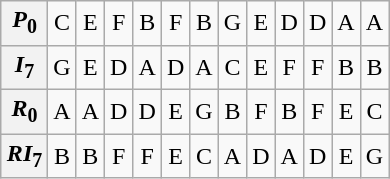<table class="wikitable"  border="1" align="center" style="margin: 1em auto 1em auto; text-align:center; width:200px">
<tr>
<th><em>P</em><sub>0</sub></th>
<td>C</td>
<td>E</td>
<td>F</td>
<td>B</td>
<td>F</td>
<td>B</td>
<td>G</td>
<td>E</td>
<td>D</td>
<td>D</td>
<td>A</td>
<td>A</td>
</tr>
<tr>
<th><em>I</em><sub>7</sub></th>
<td>G</td>
<td>E</td>
<td>D</td>
<td>A</td>
<td>D</td>
<td>A</td>
<td>C</td>
<td>E</td>
<td>F</td>
<td>F</td>
<td>B</td>
<td>B</td>
</tr>
<tr>
<th><em>R</em><sub>0</sub></th>
<td>A</td>
<td>A</td>
<td>D</td>
<td>D</td>
<td>E</td>
<td>G</td>
<td>B</td>
<td>F</td>
<td>B</td>
<td>F</td>
<td>E</td>
<td>C</td>
</tr>
<tr>
<th><em>RI</em><sub>7</sub></th>
<td>B</td>
<td>B</td>
<td>F</td>
<td>F</td>
<td>E</td>
<td>C</td>
<td>A</td>
<td>D</td>
<td>A</td>
<td>D</td>
<td>E</td>
<td>G</td>
</tr>
</table>
